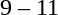<table style="text-align:center">
<tr>
<th width=200></th>
<th width=100></th>
<th width=200></th>
</tr>
<tr>
<td align=right></td>
<td>9 – 11</td>
<td align=left><strong></strong></td>
</tr>
</table>
